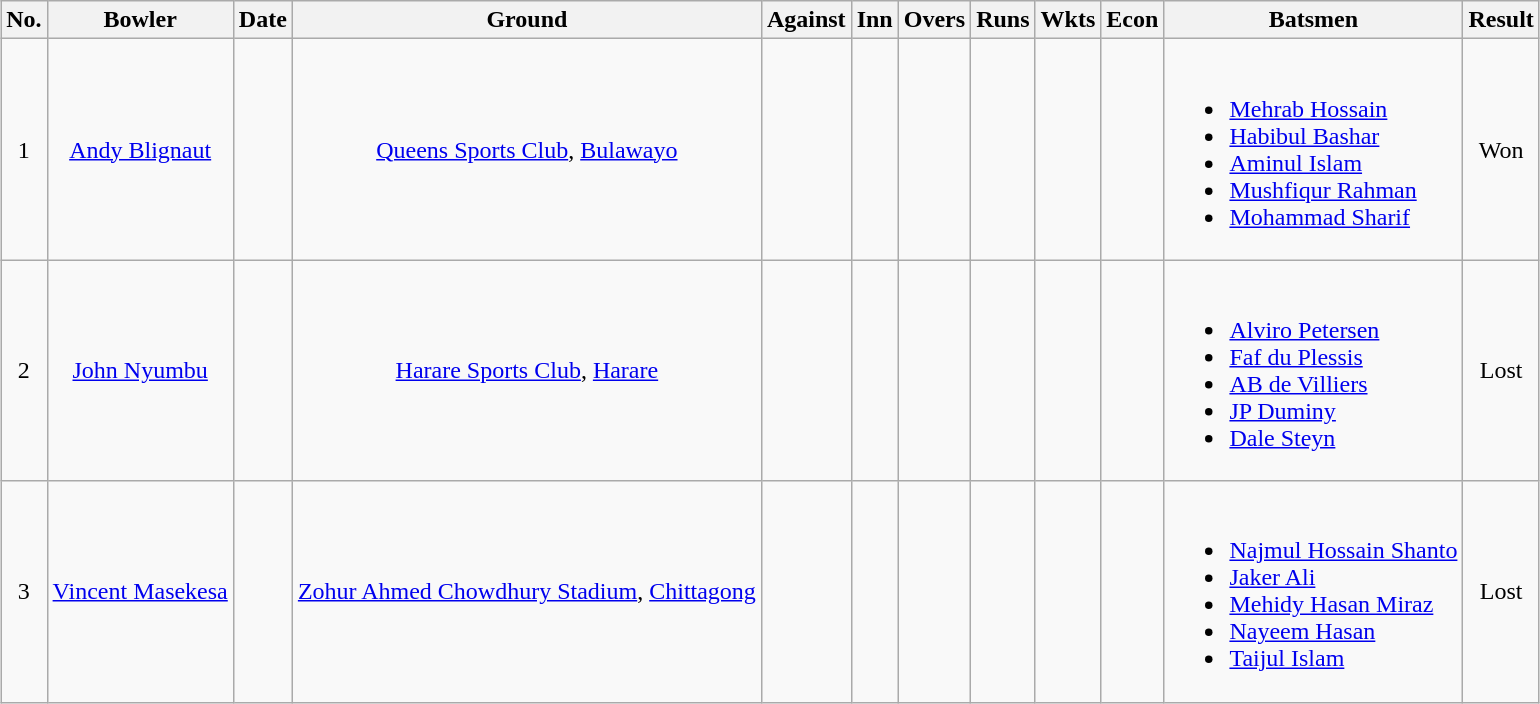<table class="wikitable sortable" style="margin: 1em auto 1em auto">
<tr align=center>
<th class="unsortable">No.</th>
<th>Bowler</th>
<th>Date</th>
<th>Ground</th>
<th>Against</th>
<th>Inn</th>
<th>Overs</th>
<th>Runs</th>
<th>Wkts</th>
<th>Econ</th>
<th class="unsortable">Batsmen</th>
<th>Result</th>
</tr>
<tr align=center>
<td>1</td>
<td><a href='#'>Andy Blignaut</a></td>
<td></td>
<td><a href='#'>Queens Sports Club</a>, <a href='#'>Bulawayo</a></td>
<td></td>
<td></td>
<td></td>
<td></td>
<td></td>
<td></td>
<td align=left><br><ul><li><a href='#'>Mehrab Hossain</a></li><li><a href='#'>Habibul Bashar</a></li><li><a href='#'>Aminul Islam</a></li><li><a href='#'>Mushfiqur Rahman</a></li><li><a href='#'>Mohammad Sharif</a></li></ul></td>
<td>Won</td>
</tr>
<tr align=center>
<td>2</td>
<td><a href='#'>John Nyumbu</a></td>
<td></td>
<td><a href='#'>Harare Sports Club</a>, <a href='#'>Harare</a></td>
<td></td>
<td></td>
<td></td>
<td></td>
<td></td>
<td></td>
<td align=left><br><ul><li><a href='#'>Alviro Petersen</a></li><li><a href='#'>Faf du Plessis</a></li><li><a href='#'>AB de Villiers</a></li><li><a href='#'>JP Duminy</a></li><li><a href='#'>Dale Steyn</a></li></ul></td>
<td>Lost</td>
</tr>
<tr align=center>
<td>3</td>
<td><a href='#'>Vincent Masekesa</a></td>
<td></td>
<td><a href='#'>Zohur Ahmed Chowdhury Stadium</a>, <a href='#'>Chittagong</a></td>
<td></td>
<td></td>
<td></td>
<td></td>
<td></td>
<td></td>
<td align=left><br><ul><li><a href='#'>Najmul Hossain Shanto</a></li><li><a href='#'>Jaker Ali</a></li><li><a href='#'>Mehidy Hasan Miraz</a></li><li><a href='#'>Nayeem Hasan</a></li><li><a href='#'>Taijul Islam</a></li></ul></td>
<td>Lost</td>
</tr>
</table>
